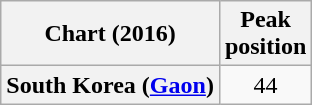<table class="wikitable plainrowheaders" style="text-align:center">
<tr>
<th scope="col">Chart (2016)</th>
<th scope="col">Peak<br>position</th>
</tr>
<tr>
<th scope="row">South Korea (<a href='#'>Gaon</a>)</th>
<td>44</td>
</tr>
</table>
